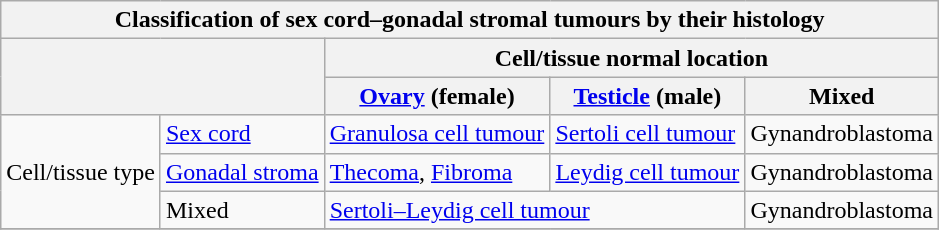<table class="wikitable">
<tr>
<th colspan="5">Classification of sex cord–gonadal stromal tumours by their histology</th>
</tr>
<tr>
<th rowspan="2" colspan="2"></th>
<th colspan="3">Cell/tissue normal location</th>
</tr>
<tr>
<th><a href='#'>Ovary</a> (female)</th>
<th><a href='#'>Testicle</a> (male)</th>
<th>Mixed</th>
</tr>
<tr>
<td rowspan=3>Cell/tissue type</td>
<td><a href='#'>Sex cord</a></td>
<td><a href='#'>Granulosa cell tumour</a></td>
<td><a href='#'>Sertoli cell tumour</a></td>
<td>Gynandroblastoma</td>
</tr>
<tr>
<td><a href='#'>Gonadal stroma</a></td>
<td><a href='#'>Thecoma</a>, <a href='#'>Fibroma</a></td>
<td><a href='#'>Leydig cell tumour</a></td>
<td>Gynandroblastoma</td>
</tr>
<tr>
<td>Mixed</td>
<td colspan=2><a href='#'>Sertoli–Leydig cell tumour</a></td>
<td>Gynandroblastoma</td>
</tr>
<tr>
</tr>
</table>
